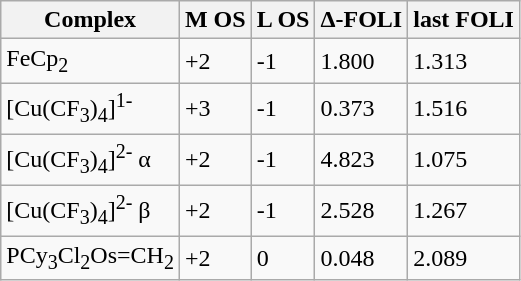<table class="wikitable">
<tr>
<th>Complex</th>
<th>M OS</th>
<th>L OS</th>
<th>Δ-FOLI</th>
<th>last FOLI</th>
</tr>
<tr>
<td>FeCp<sub>2</sub></td>
<td>+2</td>
<td>-1</td>
<td>1.800</td>
<td>1.313</td>
</tr>
<tr>
<td>[Cu(CF<sub>3</sub>)<sub>4</sub>]<sup>1-</sup></td>
<td>+3</td>
<td>-1</td>
<td>0.373</td>
<td>1.516</td>
</tr>
<tr>
<td>[Cu(CF<sub>3</sub>)<sub>4</sub>]<sup>2-</sup> α</td>
<td>+2</td>
<td>-1</td>
<td>4.823</td>
<td>1.075</td>
</tr>
<tr>
<td>[Cu(CF<sub>3</sub>)<sub>4</sub>]<sup>2-</sup> β</td>
<td>+2</td>
<td>-1</td>
<td>2.528</td>
<td>1.267</td>
</tr>
<tr>
<td>PCy<sub>3</sub>Cl<sub>2</sub>Os=CH<sub>2</sub></td>
<td>+2</td>
<td>0</td>
<td>0.048</td>
<td>2.089</td>
</tr>
</table>
